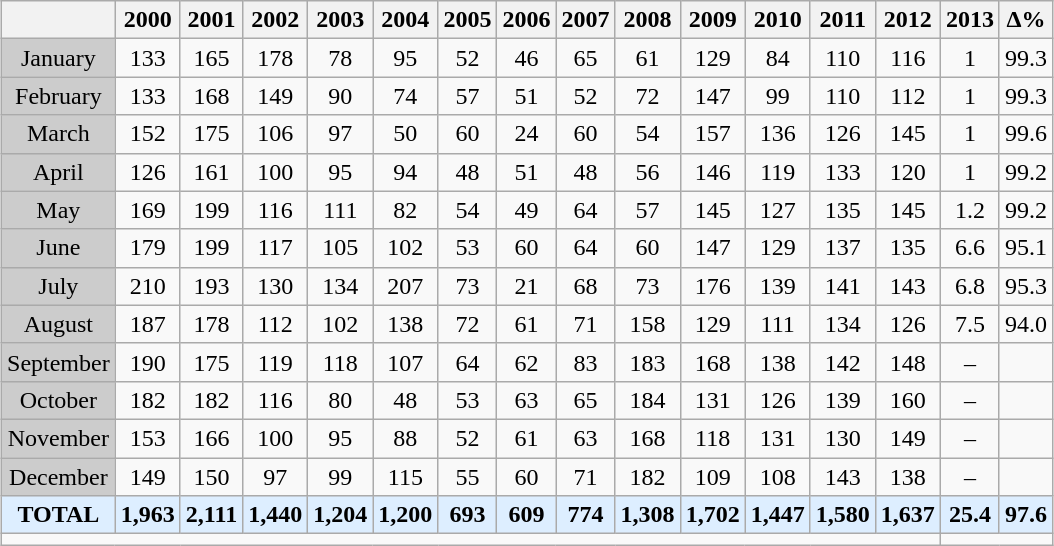<table class="wikitable" style="margin:0.5em auto; text-align:center;">
<tr>
<th> </th>
<th>2000</th>
<th>2001</th>
<th>2002</th>
<th>2003</th>
<th>2004</th>
<th>2005</th>
<th>2006</th>
<th>2007</th>
<th>2008</th>
<th>2009</th>
<th>2010</th>
<th>2011</th>
<th>2012</th>
<th>2013</th>
<th>Δ%</th>
</tr>
<tr>
<td bgcolor="#CCCCCC">January</td>
<td>133</td>
<td>165</td>
<td>178</td>
<td>78</td>
<td>95</td>
<td>52</td>
<td>46</td>
<td>65</td>
<td>61</td>
<td>129</td>
<td>84</td>
<td>110</td>
<td>116</td>
<td>1</td>
<td>99.3</td>
</tr>
<tr>
<td bgcolor="#CCCCCC">February</td>
<td>133</td>
<td>168</td>
<td>149</td>
<td>90</td>
<td>74</td>
<td>57</td>
<td>51</td>
<td>52</td>
<td>72</td>
<td>147</td>
<td>99</td>
<td>110</td>
<td>112</td>
<td>1</td>
<td>99.3</td>
</tr>
<tr>
<td bgcolor="#CCCCCC">March</td>
<td>152</td>
<td>175</td>
<td>106</td>
<td>97</td>
<td>50</td>
<td>60</td>
<td>24</td>
<td>60</td>
<td>54</td>
<td>157</td>
<td>136</td>
<td>126</td>
<td>145</td>
<td>1</td>
<td>99.6</td>
</tr>
<tr>
<td bgcolor="#CCCCCC">April</td>
<td>126</td>
<td>161</td>
<td>100</td>
<td>95</td>
<td>94</td>
<td>48</td>
<td>51</td>
<td>48</td>
<td>56</td>
<td>146</td>
<td>119</td>
<td>133</td>
<td>120</td>
<td>1</td>
<td>99.2</td>
</tr>
<tr>
<td bgcolor="#CCCCCC">May</td>
<td>169</td>
<td>199</td>
<td>116</td>
<td>111</td>
<td>82</td>
<td>54</td>
<td>49</td>
<td>64</td>
<td>57</td>
<td>145</td>
<td>127</td>
<td>135</td>
<td>145</td>
<td>1.2</td>
<td>99.2</td>
</tr>
<tr>
<td bgcolor="#CCCCCC">June</td>
<td>179</td>
<td>199</td>
<td>117</td>
<td>105</td>
<td>102</td>
<td>53</td>
<td>60</td>
<td>64</td>
<td>60</td>
<td>147</td>
<td>129</td>
<td>137</td>
<td>135</td>
<td>6.6</td>
<td>95.1</td>
</tr>
<tr>
<td bgcolor="#CCCCCC">July</td>
<td>210</td>
<td>193</td>
<td>130</td>
<td>134</td>
<td>207</td>
<td>73</td>
<td>21</td>
<td>68</td>
<td>73</td>
<td>176</td>
<td>139</td>
<td>141</td>
<td>143</td>
<td>6.8</td>
<td>95.3</td>
</tr>
<tr>
<td bgcolor="#CCCCCC">August</td>
<td>187</td>
<td>178</td>
<td>112</td>
<td>102</td>
<td>138</td>
<td>72</td>
<td>61</td>
<td>71</td>
<td>158</td>
<td>129</td>
<td>111</td>
<td>134</td>
<td>126</td>
<td>7.5</td>
<td>94.0</td>
</tr>
<tr>
<td bgcolor="#CCCCCC">September</td>
<td>190</td>
<td>175</td>
<td>119</td>
<td>118</td>
<td>107</td>
<td>64</td>
<td>62</td>
<td>83</td>
<td>183</td>
<td>168</td>
<td>138</td>
<td>142</td>
<td>148</td>
<td>–</td>
<td></td>
</tr>
<tr>
<td bgcolor="#CCCCCC">October</td>
<td>182</td>
<td>182</td>
<td>116</td>
<td>80</td>
<td>48</td>
<td>53</td>
<td>63</td>
<td>65</td>
<td>184</td>
<td>131</td>
<td>126</td>
<td>139</td>
<td>160</td>
<td>–</td>
<td></td>
</tr>
<tr>
<td bgcolor="#CCCCCC">November</td>
<td>153</td>
<td>166</td>
<td>100</td>
<td>95</td>
<td>88</td>
<td>52</td>
<td>61</td>
<td>63</td>
<td>168</td>
<td>118</td>
<td>131</td>
<td>130</td>
<td>149</td>
<td>–</td>
<td></td>
</tr>
<tr>
<td bgcolor="#CCCCCC">December</td>
<td>149</td>
<td>150</td>
<td>97</td>
<td>99</td>
<td>115</td>
<td>55</td>
<td>60</td>
<td>71</td>
<td>182</td>
<td>109</td>
<td>108</td>
<td>143</td>
<td>138</td>
<td>–</td>
<td></td>
</tr>
<tr>
<td bgcolor="#DDEEFF"><strong>TOTAL</strong></td>
<td bgcolor="#DDEEFF"><strong>1,963</strong></td>
<td bgcolor="#DDEEFF"><strong>2,111</strong></td>
<td bgcolor="#DDEEFF"><strong>1,440</strong></td>
<td bgcolor="#DDEEFF"><strong>1,204</strong></td>
<td bgcolor="#DDEEFF"><strong>1,200</strong></td>
<td bgcolor="#DDEEFF"><strong>693</strong></td>
<td bgcolor="#DDEEFF"><strong>609</strong></td>
<td bgcolor="#DDEEFF"><strong>774</strong></td>
<td bgcolor="#DDEEFF"><strong>1,308</strong></td>
<td bgcolor="#DDEEFF"><strong>1,702</strong></td>
<td bgcolor="#DDEEFF"><strong>1,447</strong></td>
<td bgcolor="#DDEEFF"><strong>1,580</strong></td>
<td bgcolor="#DDEEFF"><strong>1,637</strong></td>
<td bgcolor="#DDEEFF"><strong>25.4</strong></td>
<td bgcolor="#DDEEFF"><strong>97.6</strong></td>
</tr>
<tr>
<td colspan=14></td>
</tr>
</table>
